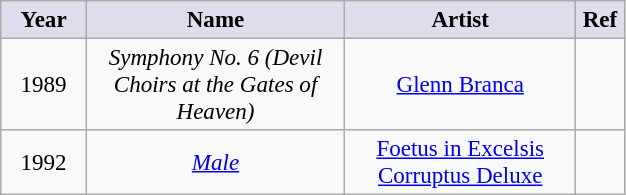<table class="wikitable" style="font-size:96%; text-align:center; margin: 6px;">
<tr>
<th style="background:#dde; width:50px;">Year</th>
<th style="background:#dde; width:165px;">Name</th>
<th style="background:#dde; width:147px;">Artist</th>
<th style="background:#dde; width:25px;">Ref</th>
</tr>
<tr>
<td>1989</td>
<td><em>Symphony No. 6 (Devil Choirs at the Gates of Heaven)</em></td>
<td><a href='#'>Glenn Branca</a></td>
<td></td>
</tr>
<tr>
<td>1992</td>
<td><em><a href='#'>Male</a></em></td>
<td><a href='#'>Foetus in Excelsis Corruptus Deluxe</a></td>
<td></td>
</tr>
</table>
